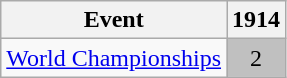<table class="wikitable">
<tr>
<th>Event</th>
<th>1914</th>
</tr>
<tr>
<td><a href='#'>World Championships</a></td>
<td align="center" bgcolor="silver">2</td>
</tr>
</table>
